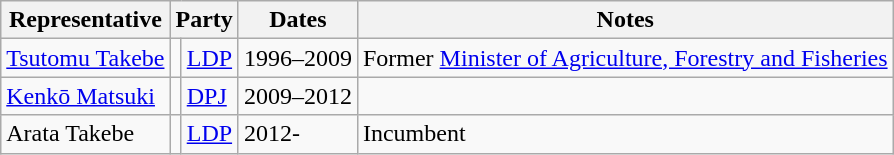<table class=wikitable>
<tr valign=bottom>
<th>Representative</th>
<th colspan="2">Party</th>
<th>Dates</th>
<th>Notes</th>
</tr>
<tr>
<td><a href='#'>Tsutomu Takebe</a></td>
<td bgcolor=></td>
<td><a href='#'>LDP</a></td>
<td>1996–2009</td>
<td>Former <a href='#'>Minister of Agriculture, Forestry and Fisheries</a></td>
</tr>
<tr>
<td><a href='#'>Kenkō Matsuki</a></td>
<td bgcolor=></td>
<td><a href='#'>DPJ</a></td>
<td>2009–2012</td>
<td></td>
</tr>
<tr>
<td>Arata Takebe</td>
<td bgcolor=></td>
<td><a href='#'>LDP</a></td>
<td>2012-</td>
<td>Incumbent</td>
</tr>
</table>
